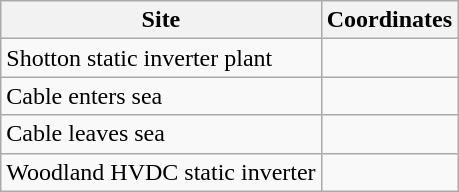<table class="wikitable sortable">
<tr>
<th>Site</th>
<th class="unsortable">Coordinates</th>
</tr>
<tr>
<td>Shotton static inverter plant</td>
<td></td>
</tr>
<tr>
<td>Cable enters sea</td>
<td></td>
</tr>
<tr>
<td>Cable leaves sea</td>
<td></td>
</tr>
<tr>
<td>Woodland HVDC static inverter</td>
<td></td>
</tr>
</table>
